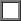<table border="1" cellspacing="0" cellpadding="5" style="float:right;margin-left:0.5em;margin-bottom:0.5em">
<tr>
<td></td>
</tr>
</table>
